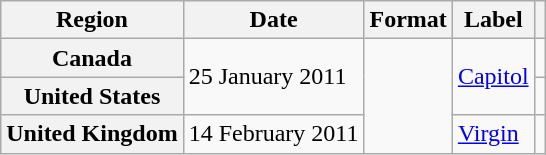<table class="wikitable plainrowheaders">
<tr>
<th scope="col">Region</th>
<th scope="col">Date</th>
<th scope="col">Format</th>
<th scope="col">Label</th>
<th scope="col"></th>
</tr>
<tr>
<th scope="row">Canada</th>
<td rowspan="2">25 January 2011</td>
<td rowspan="3"></td>
<td rowspan="2"><a href='#'>Capitol</a></td>
<td align="center"></td>
</tr>
<tr>
<th scope="row">United States</th>
<td align="center"></td>
</tr>
<tr>
<th scope="row">United Kingdom</th>
<td>14 February 2011</td>
<td><a href='#'>Virgin</a></td>
<td align="center"></td>
</tr>
</table>
